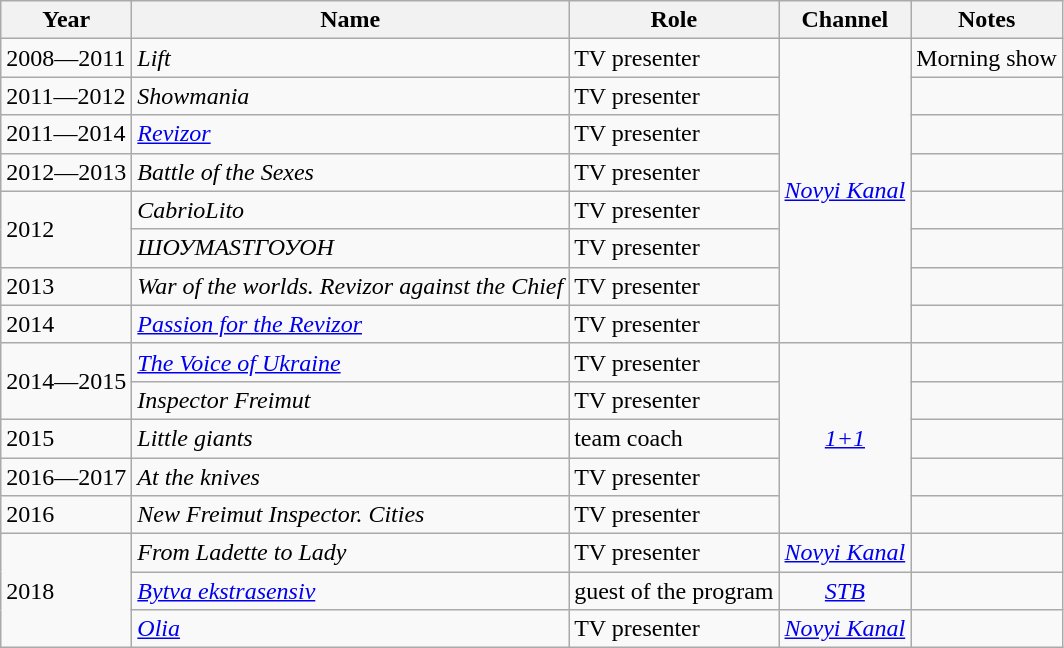<table class="wikitable" style="text-align:left">
<tr>
<th>Year</th>
<th>Name</th>
<th>Role</th>
<th>Channel</th>
<th>Notes</th>
</tr>
<tr>
<td>2008—2011</td>
<td><em>Lift</em></td>
<td>TV presenter</td>
<td rowspan=8><em><a href='#'>Novyi Kanal</a></em></td>
<td>Morning show</td>
</tr>
<tr>
<td>2011—2012</td>
<td><em>Showmania</em></td>
<td>TV presenter</td>
<td></td>
</tr>
<tr>
<td>2011—2014</td>
<td><em><a href='#'>Revizor</a></em></td>
<td>TV presenter</td>
<td></td>
</tr>
<tr>
<td>2012—2013</td>
<td><em>Battle of the Sexes</em></td>
<td>TV presenter</td>
<td></td>
</tr>
<tr>
<td rowspan=2>2012</td>
<td><em>CabrioLito</em></td>
<td>TV presenter</td>
<td></td>
</tr>
<tr>
<td><em>ШОУМАSТГОУОН</em></td>
<td>TV presenter</td>
<td></td>
</tr>
<tr>
<td>2013</td>
<td><em>War of the worlds. Revizor against the Chief</em></td>
<td>TV presenter</td>
<td></td>
</tr>
<tr>
<td>2014</td>
<td><em><a href='#'>Passion for the Revizor</a></em></td>
<td>TV presenter</td>
<td></td>
</tr>
<tr>
<td rowspan=2>2014—2015</td>
<td><em><a href='#'>The Voice of Ukraine</a></em></td>
<td>TV presenter</td>
<td rowspan=5 style="text-align:center;"><em><a href='#'>1+1</a></em></td>
<td></td>
</tr>
<tr>
<td><em>Inspector Freimut</em></td>
<td>TV presenter</td>
<td></td>
</tr>
<tr>
<td>2015</td>
<td><em>Little giants</em></td>
<td>team coach</td>
<td></td>
</tr>
<tr>
<td>2016—2017</td>
<td><em>At the knives</em></td>
<td>TV presenter</td>
<td></td>
</tr>
<tr>
<td>2016</td>
<td><em>New Freimut Inspector. Cities</em></td>
<td>TV presenter</td>
<td></td>
</tr>
<tr>
<td rowspan=3>2018</td>
<td><em>From Ladette to Lady</em></td>
<td>TV presenter</td>
<td><em><a href='#'>Novyi Kanal</a></em></td>
<td></td>
</tr>
<tr>
<td><em><a href='#'>Bytva ekstrasensiv</a></em></td>
<td>guest of the program</td>
<td style="text-align:center;"><em><a href='#'>STB</a></em></td>
<td></td>
</tr>
<tr>
<td><em><a href='#'>Olia</a></em></td>
<td>TV presenter</td>
<td><em><a href='#'>Novyi Kanal</a></em></td>
<td></td>
</tr>
</table>
